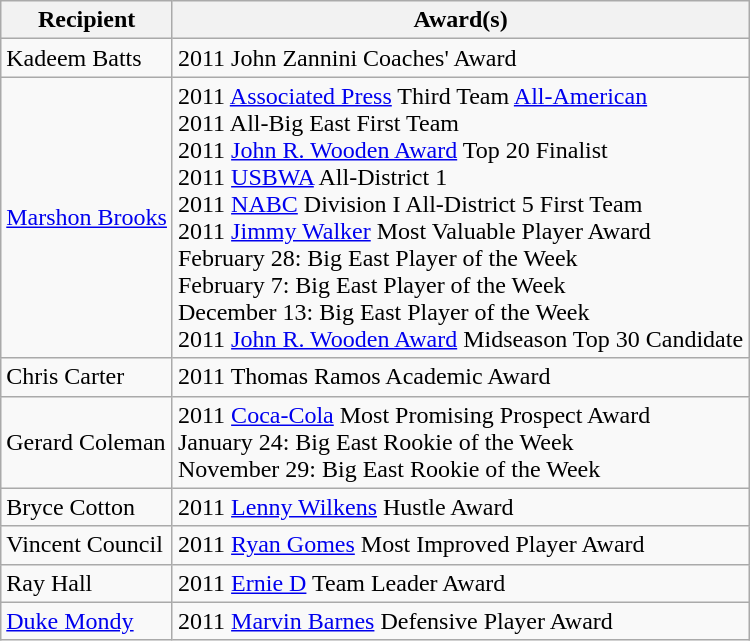<table class="wikitable">
<tr>
<th>Recipient</th>
<th>Award(s)</th>
</tr>
<tr>
<td>Kadeem Batts</td>
<td>2011 John Zannini Coaches' Award</td>
</tr>
<tr>
<td><a href='#'>Marshon Brooks</a></td>
<td>2011 <a href='#'>Associated Press</a> Third Team <a href='#'>All-American</a><br>2011 All-Big East First Team<br>2011 <a href='#'>John R. Wooden Award</a> Top 20 Finalist<br>2011 <a href='#'>USBWA</a> All-District 1<br>2011 <a href='#'>NABC</a> Division I All-District 5 First Team<br>2011 <a href='#'>Jimmy Walker</a> Most Valuable Player Award<br>February 28: Big East Player of the Week<br>February 7: Big East Player of the Week<br>December 13: Big East Player of the Week<br>2011 <a href='#'>John R. Wooden Award</a> Midseason Top 30 Candidate</td>
</tr>
<tr>
<td>Chris Carter</td>
<td>2011 Thomas Ramos Academic Award</td>
</tr>
<tr>
<td>Gerard Coleman</td>
<td>2011 <a href='#'>Coca-Cola</a> Most Promising Prospect Award<br>January 24: Big East Rookie of the Week<br>November 29: Big East Rookie of the Week</td>
</tr>
<tr>
<td>Bryce Cotton</td>
<td>2011 <a href='#'>Lenny Wilkens</a> Hustle Award</td>
</tr>
<tr>
<td>Vincent Council</td>
<td>2011 <a href='#'>Ryan Gomes</a> Most Improved Player Award</td>
</tr>
<tr>
<td>Ray Hall</td>
<td>2011 <a href='#'>Ernie D</a> Team Leader Award</td>
</tr>
<tr>
<td><a href='#'>Duke Mondy</a></td>
<td>2011 <a href='#'>Marvin Barnes</a> Defensive Player Award</td>
</tr>
</table>
